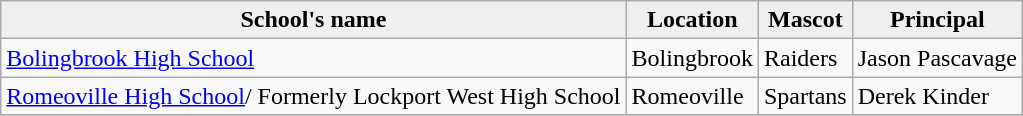<table class="wikitable">
<tr>
<th style="background:#efefef;">School's name</th>
<th style="background:#efefef;">Location</th>
<th style="background:#efefef;">Mascot</th>
<th style="background:#efefef;">Principal</th>
</tr>
<tr>
<td><a href='#'>Bolingbrook High School</a></td>
<td>Bolingbrook</td>
<td>Raiders</td>
<td>Jason Pascavage</td>
</tr>
<tr>
<td><a href='#'>Romeoville High School</a>/ Formerly Lockport West High School</td>
<td>Romeoville</td>
<td>Spartans</td>
<td>Derek Kinder</td>
</tr>
<tr>
</tr>
</table>
